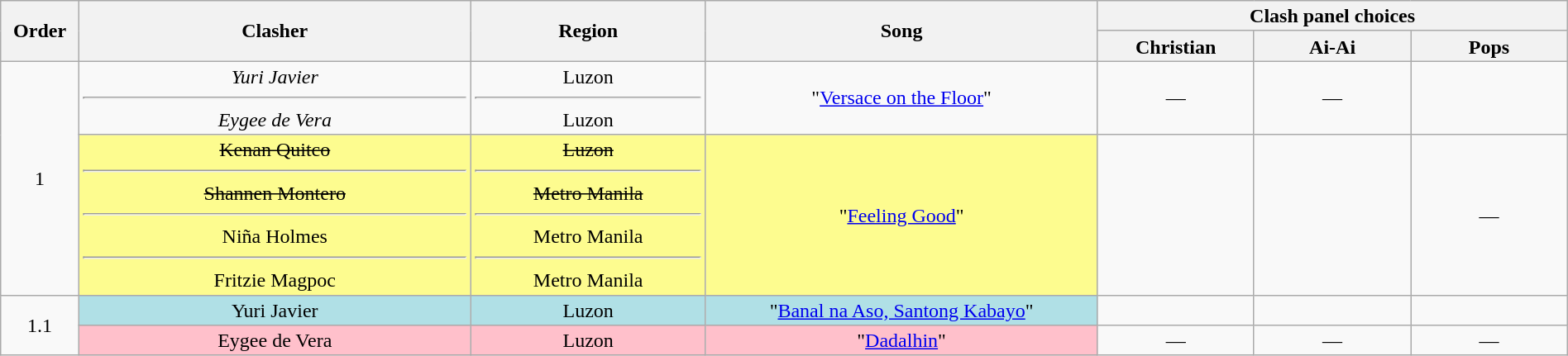<table class="wikitable" style="text-align:center; line-height:17px; width:100%;">
<tr>
<th rowspan="2" width="5%">Order</th>
<th rowspan="2" width="25%">Clasher</th>
<th rowspan="2">Region</th>
<th rowspan="2" width="25%">Song</th>
<th colspan="3" width="30%">Clash panel choices</th>
</tr>
<tr>
<th width="10%">Christian</th>
<th width="10%">Ai-Ai</th>
<th width="10%">Pops</th>
</tr>
<tr>
<td rowspan="2">1</td>
<td><em>Yuri Javier</em><hr><em>Eygee de Vera</em></td>
<td>Luzon<hr>Luzon</td>
<td>"<a href='#'>Versace on the Floor</a>"</td>
<td>—</td>
<td>—</td>
<td><strong></strong></td>
</tr>
<tr>
<td style="background:#fdfc8f;"><s>Kenan Quitco</s><hr><s>Shannen Montero</s><hr>Niña Holmes<hr>Fritzie Magpoc</td>
<td style="background:#fdfc8f;"><s>Luzon</s> <hr><s>Metro Manila</s><hr>Metro Manila<hr>Metro Manila</td>
<td style="background:#fdfc8f;">"<a href='#'>Feeling Good</a>"</td>
<td><strong></strong></td>
<td><strong></strong></td>
<td>—</td>
</tr>
<tr>
<td rowspan="2">1.1</td>
<td style="background:#b0e0e6;">Yuri Javier</td>
<td style="background:#b0e0e6;">Luzon</td>
<td style="background:#b0e0e6;">"<a href='#'>Banal na Aso, Santong Kabayo</a>"</td>
<td><strong></strong></td>
<td><strong></strong></td>
<td><strong></strong></td>
</tr>
<tr>
<td style="background:pink;">Eygee de Vera</td>
<td style="background:pink;">Luzon</td>
<td style="background:pink;">"<a href='#'>Dadalhin</a>"</td>
<td>—</td>
<td>—</td>
<td>—</td>
</tr>
</table>
